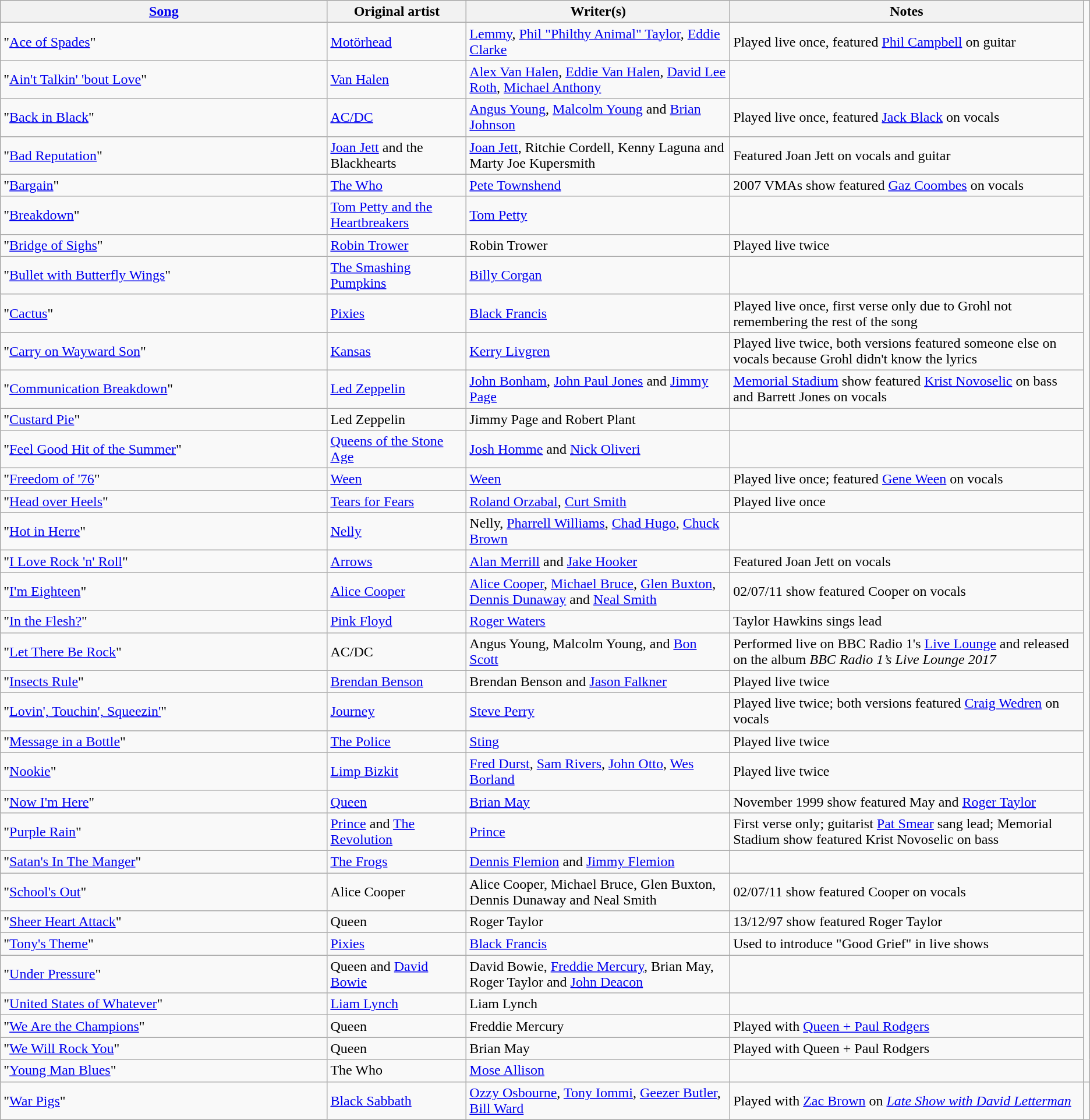<table class="wikitable sortable">
<tr>
<th width=30%><a href='#'>Song</a></th>
<th>Original artist</th>
<th>Writer(s)</th>
<th>Notes</th>
</tr>
<tr>
<td>"<a href='#'>Ace of Spades</a>"</td>
<td><a href='#'>Motörhead</a></td>
<td><a href='#'>Lemmy</a>, <a href='#'>Phil "Philthy Animal" Taylor</a>, <a href='#'>Eddie Clarke</a></td>
<td>Played live once, featured <a href='#'>Phil Campbell</a> on guitar</td>
</tr>
<tr>
<td>"<a href='#'>Ain't Talkin' 'bout Love</a>"</td>
<td><a href='#'>Van Halen</a></td>
<td><a href='#'>Alex Van Halen</a>, <a href='#'>Eddie Van Halen</a>, <a href='#'>David Lee Roth</a>, <a href='#'>Michael Anthony</a></td>
<td></td>
</tr>
<tr>
<td>"<a href='#'>Back in Black</a>"</td>
<td><a href='#'>AC/DC</a></td>
<td><a href='#'>Angus Young</a>, <a href='#'>Malcolm Young</a> and <a href='#'>Brian Johnson</a></td>
<td>Played live once, featured <a href='#'>Jack Black</a> on vocals</td>
</tr>
<tr>
<td>"<a href='#'>Bad Reputation</a>"</td>
<td><a href='#'>Joan Jett</a> and the Blackhearts</td>
<td><a href='#'>Joan Jett</a>, Ritchie Cordell, Kenny Laguna and Marty Joe Kupersmith</td>
<td>Featured Joan Jett on vocals and guitar</td>
</tr>
<tr>
<td>"<a href='#'>Bargain</a>"</td>
<td><a href='#'>The Who</a></td>
<td><a href='#'>Pete Townshend</a></td>
<td>2007 VMAs show featured <a href='#'>Gaz Coombes</a> on vocals</td>
</tr>
<tr>
<td>"<a href='#'>Breakdown</a>"</td>
<td><a href='#'>Tom Petty and the Heartbreakers</a></td>
<td><a href='#'>Tom Petty</a></td>
<td></td>
</tr>
<tr>
<td>"<a href='#'>Bridge of Sighs</a>"</td>
<td><a href='#'>Robin Trower</a></td>
<td>Robin Trower</td>
<td>Played live twice</td>
</tr>
<tr>
<td>"<a href='#'>Bullet with Butterfly Wings</a>"</td>
<td><a href='#'>The Smashing Pumpkins</a></td>
<td><a href='#'>Billy Corgan</a></td>
<td></td>
</tr>
<tr>
<td>"<a href='#'>Cactus</a>"</td>
<td><a href='#'>Pixies</a></td>
<td><a href='#'>Black Francis</a></td>
<td>Played live once, first verse only due to Grohl not remembering the rest of the song</td>
</tr>
<tr>
<td>"<a href='#'>Carry on Wayward Son</a>"</td>
<td><a href='#'>Kansas</a></td>
<td><a href='#'>Kerry Livgren</a></td>
<td>Played live twice, both versions featured someone else on vocals because Grohl didn't know the lyrics</td>
</tr>
<tr>
<td>"<a href='#'>Communication Breakdown</a>"</td>
<td><a href='#'>Led Zeppelin</a></td>
<td><a href='#'>John Bonham</a>, <a href='#'>John Paul Jones</a> and <a href='#'>Jimmy Page</a></td>
<td><a href='#'>Memorial Stadium</a> show featured <a href='#'>Krist Novoselic</a> on bass and Barrett Jones on vocals</td>
</tr>
<tr>
<td>"<a href='#'>Custard Pie</a>"</td>
<td>Led Zeppelin</td>
<td>Jimmy Page and Robert Plant</td>
<td></td>
</tr>
<tr>
<td>"<a href='#'>Feel Good Hit of the Summer</a>"</td>
<td><a href='#'>Queens of the Stone Age</a></td>
<td><a href='#'>Josh Homme</a> and <a href='#'>Nick Oliveri</a></td>
<td></td>
</tr>
<tr>
<td>"<a href='#'>Freedom of '76</a>"</td>
<td><a href='#'>Ween</a></td>
<td><a href='#'>Ween</a></td>
<td>Played live once; featured <a href='#'>Gene Ween</a> on vocals</td>
</tr>
<tr>
<td>"<a href='#'>Head over Heels</a>"</td>
<td><a href='#'>Tears for Fears</a></td>
<td><a href='#'>Roland Orzabal</a>, <a href='#'>Curt Smith</a></td>
<td>Played live once</td>
</tr>
<tr>
<td>"<a href='#'>Hot in Herre</a>"</td>
<td><a href='#'>Nelly</a></td>
<td>Nelly, <a href='#'>Pharrell Williams</a>, <a href='#'>Chad Hugo</a>, <a href='#'>Chuck Brown</a></td>
<td></td>
</tr>
<tr>
<td>"<a href='#'>I Love Rock 'n' Roll</a>"</td>
<td><a href='#'>Arrows</a></td>
<td><a href='#'>Alan Merrill</a> and <a href='#'>Jake Hooker</a></td>
<td>Featured Joan Jett on vocals</td>
</tr>
<tr>
<td>"<a href='#'>I'm Eighteen</a>"</td>
<td><a href='#'>Alice Cooper</a></td>
<td><a href='#'>Alice Cooper</a>, <a href='#'>Michael Bruce</a>, <a href='#'>Glen Buxton</a>, <a href='#'>Dennis Dunaway</a> and <a href='#'>Neal Smith</a></td>
<td>02/07/11 show featured Cooper on vocals</td>
</tr>
<tr>
<td>"<a href='#'>In the Flesh?</a>"</td>
<td><a href='#'>Pink Floyd</a></td>
<td><a href='#'>Roger Waters</a></td>
<td>Taylor Hawkins sings lead</td>
</tr>
<tr>
<td>"<a href='#'>Let There Be Rock</a>"</td>
<td>AC/DC</td>
<td>Angus Young, Malcolm Young, and <a href='#'>Bon Scott</a></td>
<td>Performed live on BBC Radio 1's <a href='#'>Live Lounge</a> and released on the album <em>BBC Radio 1’s Live Lounge 2017</em></td>
</tr>
<tr>
<td>"<a href='#'>Insects Rule</a>"</td>
<td><a href='#'>Brendan Benson</a></td>
<td>Brendan Benson and <a href='#'>Jason Falkner</a></td>
<td>Played live twice</td>
</tr>
<tr>
<td>"<a href='#'>Lovin', Touchin', Squeezin'</a>"</td>
<td><a href='#'>Journey</a></td>
<td><a href='#'>Steve Perry</a></td>
<td>Played live twice; both versions featured <a href='#'>Craig Wedren</a> on vocals</td>
</tr>
<tr>
<td>"<a href='#'>Message in a Bottle</a>"</td>
<td><a href='#'>The Police</a></td>
<td><a href='#'>Sting</a></td>
<td>Played live twice</td>
</tr>
<tr>
<td>"<a href='#'>Nookie</a>"</td>
<td><a href='#'>Limp Bizkit</a></td>
<td><a href='#'>Fred Durst</a>, <a href='#'>Sam Rivers</a>, <a href='#'>John Otto</a>, <a href='#'>Wes Borland</a></td>
<td>Played live twice</td>
</tr>
<tr>
<td>"<a href='#'>Now I'm Here</a>"</td>
<td><a href='#'>Queen</a></td>
<td><a href='#'>Brian May</a></td>
<td>November 1999 show featured May and <a href='#'>Roger Taylor</a></td>
</tr>
<tr>
<td>"<a href='#'>Purple Rain</a>"</td>
<td><a href='#'>Prince</a> and <a href='#'>The Revolution</a></td>
<td><a href='#'>Prince</a></td>
<td>First verse only; guitarist <a href='#'>Pat Smear</a> sang lead; Memorial Stadium show featured Krist Novoselic on bass</td>
</tr>
<tr>
<td>"<a href='#'>Satan's In The Manger</a>"</td>
<td><a href='#'>The Frogs</a></td>
<td><a href='#'>Dennis Flemion</a> and <a href='#'>Jimmy Flemion</a></td>
<td></td>
</tr>
<tr>
<td>"<a href='#'>School's Out</a>"</td>
<td>Alice Cooper</td>
<td>Alice Cooper, Michael Bruce, Glen Buxton, Dennis Dunaway and Neal Smith</td>
<td>02/07/11 show featured Cooper on vocals</td>
</tr>
<tr>
<td>"<a href='#'>Sheer Heart Attack</a>"</td>
<td>Queen</td>
<td>Roger Taylor</td>
<td>13/12/97 show featured Roger Taylor</td>
</tr>
<tr>
<td>"<a href='#'>Tony's Theme</a>"</td>
<td><a href='#'>Pixies</a></td>
<td><a href='#'>Black Francis</a></td>
<td>Used to introduce "Good Grief" in live shows</td>
</tr>
<tr>
<td>"<a href='#'>Under Pressure</a>"</td>
<td>Queen and <a href='#'>David Bowie</a></td>
<td>David Bowie, <a href='#'>Freddie Mercury</a>, Brian May, Roger Taylor and <a href='#'>John Deacon</a></td>
<td></td>
</tr>
<tr>
<td>"<a href='#'>United States of Whatever</a>"</td>
<td><a href='#'>Liam Lynch</a></td>
<td>Liam Lynch</td>
<td></td>
</tr>
<tr>
<td>"<a href='#'>We Are the Champions</a>"</td>
<td>Queen</td>
<td>Freddie Mercury</td>
<td>Played with <a href='#'>Queen + Paul Rodgers</a></td>
</tr>
<tr>
<td>"<a href='#'>We Will Rock You</a>"</td>
<td>Queen</td>
<td>Brian May</td>
<td>Played with Queen + Paul Rodgers</td>
</tr>
<tr>
<td>"<a href='#'>Young Man Blues</a>"</td>
<td>The Who</td>
<td><a href='#'>Mose Allison</a></td>
<td></td>
</tr>
<tr>
<td>"<a href='#'>War Pigs</a>"</td>
<td><a href='#'>Black Sabbath</a></td>
<td><a href='#'>Ozzy Osbourne</a>, <a href='#'>Tony Iommi</a>, <a href='#'>Geezer Butler</a>, <a href='#'>Bill Ward</a></td>
<td>Played with <a href='#'>Zac Brown</a> on <em><a href='#'>Late Show with David Letterman</a></em></td>
<td></td>
</tr>
</table>
